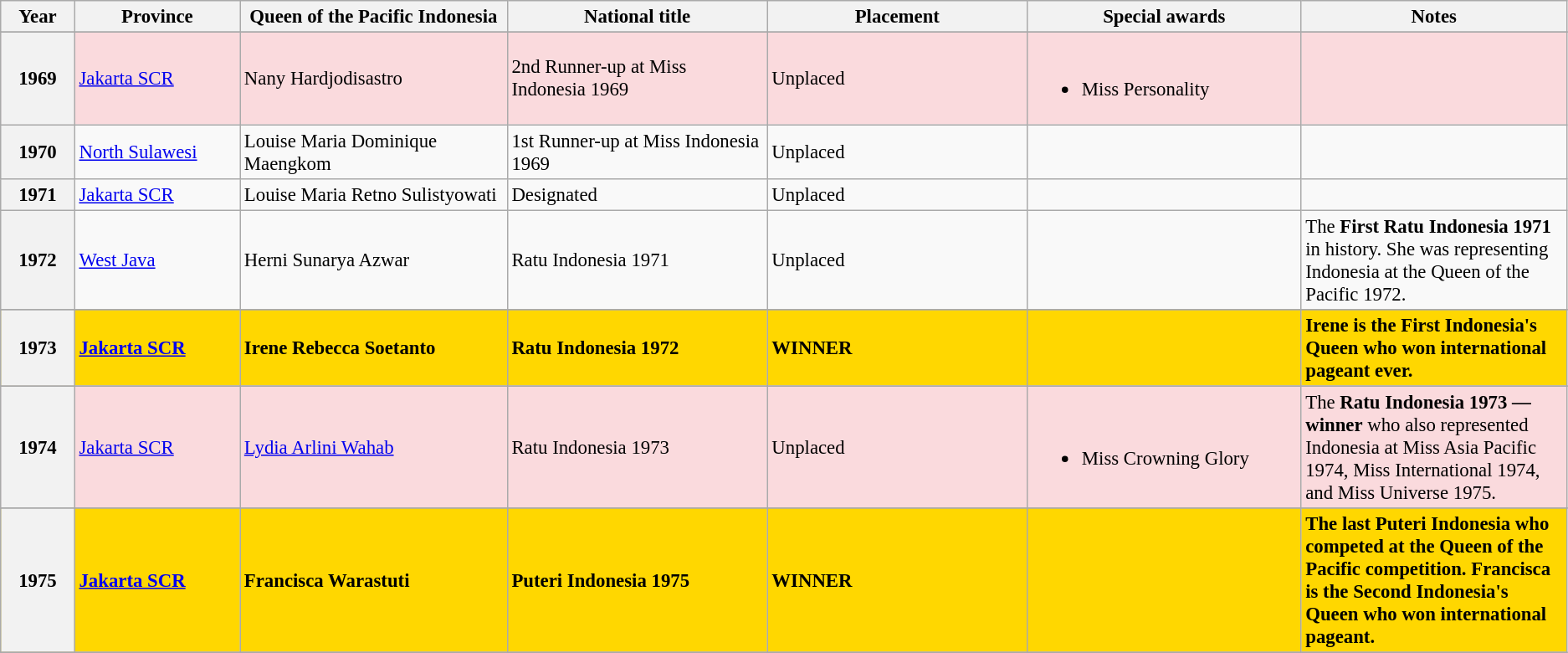<table class="wikitable " style="font-size: 95%;">
<tr>
<th width="60">Year</th>
<th width="150">Province</th>
<th width="250">Queen of the Pacific Indonesia</th>
<th width="250">National title</th>
<th width="250">Placement</th>
<th width="250">Special awards</th>
<th width="250">Notes</th>
</tr>
<tr>
</tr>
<tr style="background-color:#FADADD; ">
<th>1969</th>
<td><a href='#'>Jakarta SCR</a></td>
<td>Nany Hardjodisastro</td>
<td>2nd Runner-up at Miss Indonesia 1969</td>
<td>Unplaced</td>
<td><br><ul><li>Miss Personality</li></ul></td>
<td></td>
</tr>
<tr>
<th>1970</th>
<td><a href='#'>North Sulawesi</a></td>
<td>Louise Maria Dominique Maengkom</td>
<td>1st Runner-up at Miss Indonesia 1969</td>
<td>Unplaced</td>
<td></td>
<td></td>
</tr>
<tr>
<th>1971</th>
<td><a href='#'>Jakarta SCR</a></td>
<td>Louise Maria Retno Sulistyowati</td>
<td>Designated</td>
<td>Unplaced</td>
<td></td>
<td></td>
</tr>
<tr>
<th>1972</th>
<td><a href='#'>West Java</a></td>
<td>Herni Sunarya Azwar</td>
<td>Ratu Indonesia 1971</td>
<td>Unplaced</td>
<td></td>
<td>The <strong>First Ratu Indonesia 1971</strong> in history. She was representing Indonesia at the Queen of the Pacific 1972.</td>
</tr>
<tr>
</tr>
<tr style="background-color:GOLD; font-weight: bold">
<th>1973</th>
<td><a href='#'>Jakarta SCR</a></td>
<td>Irene Rebecca Soetanto</td>
<td>Ratu Indonesia 1972</td>
<td>WINNER</td>
<td></td>
<td>Irene is the First Indonesia's Queen who won international pageant ever.</td>
</tr>
<tr>
</tr>
<tr style="background-color:#FADADD; ">
<th>1974</th>
<td><a href='#'>Jakarta SCR</a></td>
<td><a href='#'>Lydia Arlini Wahab</a></td>
<td>Ratu Indonesia 1973</td>
<td>Unplaced</td>
<td><br><ul><li>Miss Crowning Glory</li></ul></td>
<td>The <strong>Ratu Indonesia 1973 — winner</strong> who also represented Indonesia at Miss Asia Pacific 1974, Miss International 1974, and Miss Universe 1975.</td>
</tr>
<tr>
</tr>
<tr style="background-color:GOLD; font-weight: bold">
<th>1975</th>
<td><a href='#'>Jakarta SCR</a></td>
<td>Francisca Warastuti</td>
<td>Puteri Indonesia 1975</td>
<td>WINNER</td>
<td></td>
<td>The last Puteri Indonesia who competed at the Queen of the Pacific competition. Francisca is the Second Indonesia's Queen who won international pageant.</td>
</tr>
<tr>
</tr>
</table>
